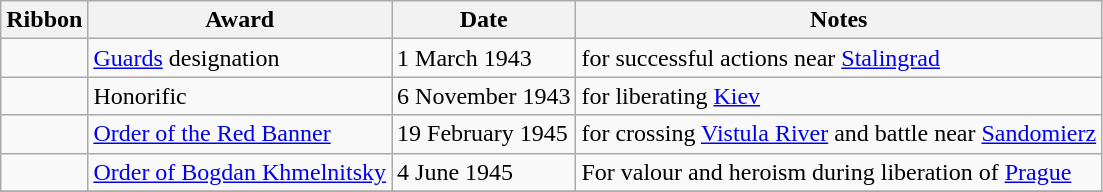<table class="wikitable">
<tr>
<th>Ribbon</th>
<th>Award</th>
<th>Date</th>
<th>Notes</th>
</tr>
<tr>
<td></td>
<td><a href='#'>Guards</a> designation</td>
<td>1 March 1943</td>
<td>for successful actions near <a href='#'>Stalingrad</a></td>
</tr>
<tr>
<td></td>
<td>Honorific</td>
<td>6 November 1943</td>
<td>for liberating <a href='#'>Kiev</a></td>
</tr>
<tr>
<td></td>
<td><a href='#'>Order of the Red Banner</a></td>
<td>19 February 1945</td>
<td>for crossing <a href='#'>Vistula River</a> and battle near <a href='#'>Sandomierz</a></td>
</tr>
<tr>
<td></td>
<td><a href='#'>Order of Bogdan Khmelnitsky</a></td>
<td>4 June 1945</td>
<td>For valour and heroism during liberation of <a href='#'>Prague</a></td>
</tr>
<tr>
</tr>
</table>
